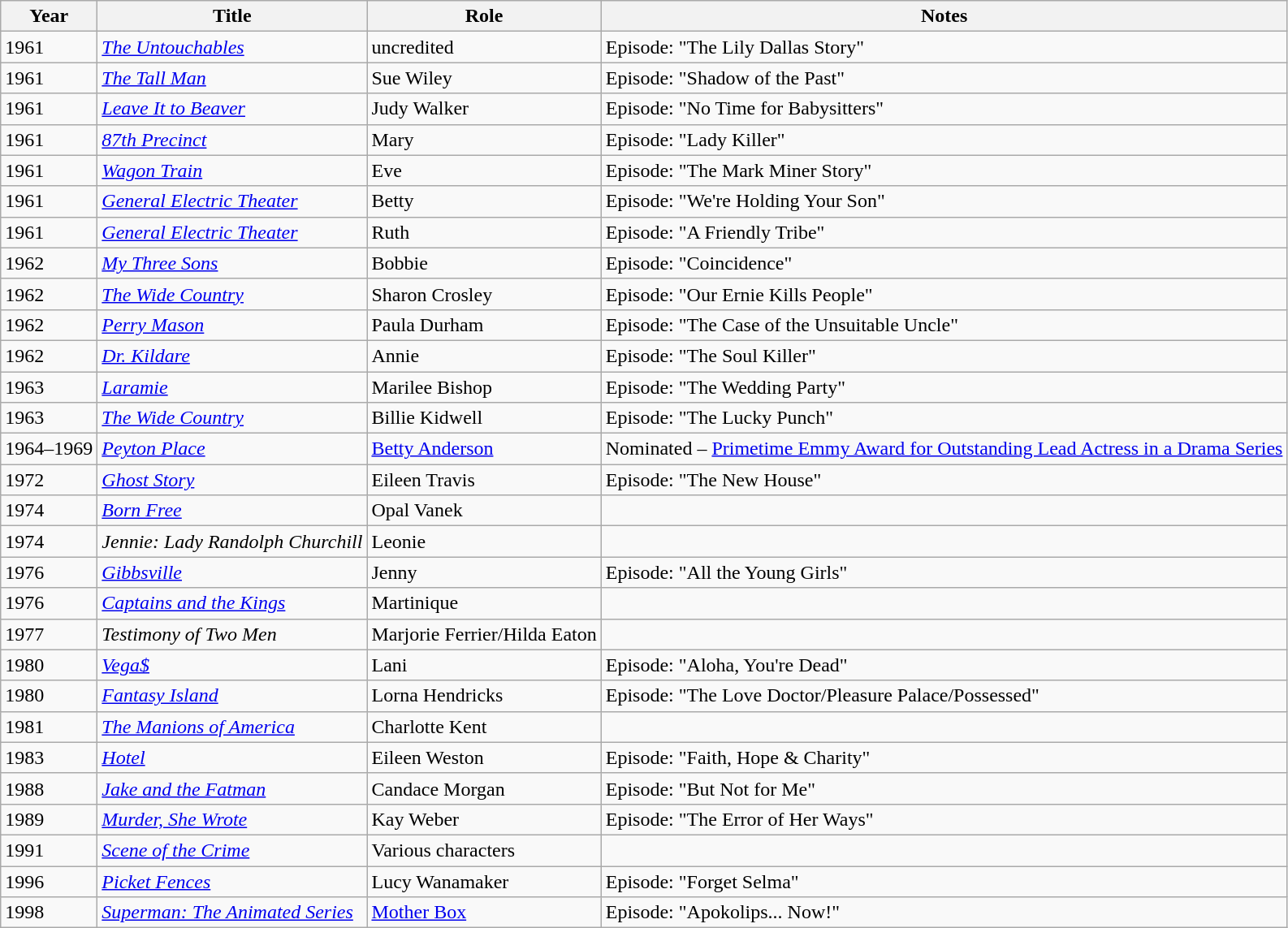<table class="wikitable sortable">
<tr>
<th>Year</th>
<th>Title</th>
<th>Role</th>
<th class="unsortable">Notes</th>
</tr>
<tr>
<td>1961</td>
<td data-sort-value="Untouchables, The"><em><a href='#'>The Untouchables</a></em></td>
<td>uncredited</td>
<td>Episode: "The Lily Dallas Story"</td>
</tr>
<tr>
<td>1961</td>
<td data-sort-value="Tall Man, The"><em><a href='#'>The Tall Man</a></em></td>
<td>Sue Wiley</td>
<td>Episode: "Shadow of the Past"</td>
</tr>
<tr>
<td>1961</td>
<td><em><a href='#'>Leave It to Beaver</a></em></td>
<td>Judy Walker</td>
<td>Episode: "No Time for Babysitters"</td>
</tr>
<tr>
<td>1961</td>
<td><em><a href='#'>87th Precinct</a></em></td>
<td>Mary</td>
<td>Episode: "Lady Killer"</td>
</tr>
<tr>
<td>1961</td>
<td><em><a href='#'>Wagon Train</a></em></td>
<td>Eve</td>
<td>Episode: "The Mark Miner Story"</td>
</tr>
<tr>
<td>1961</td>
<td><em><a href='#'>General Electric Theater</a></em></td>
<td>Betty</td>
<td>Episode: "We're Holding Your Son"</td>
</tr>
<tr>
<td>1961</td>
<td><em><a href='#'>General Electric Theater</a></em></td>
<td>Ruth</td>
<td>Episode: "A Friendly Tribe"</td>
</tr>
<tr>
<td>1962</td>
<td><em><a href='#'>My Three Sons</a></em></td>
<td>Bobbie</td>
<td>Episode: "Coincidence"</td>
</tr>
<tr>
<td>1962</td>
<td data-sort-value="Wide Country, The"><em><a href='#'>The Wide Country</a></em></td>
<td>Sharon Crosley</td>
<td>Episode: "Our Ernie Kills People"</td>
</tr>
<tr>
<td>1962</td>
<td><em><a href='#'>Perry Mason</a></em></td>
<td>Paula Durham</td>
<td>Episode: "The Case of the Unsuitable Uncle"</td>
</tr>
<tr>
<td>1962</td>
<td><em><a href='#'>Dr. Kildare</a></em></td>
<td>Annie</td>
<td>Episode: "The Soul Killer"</td>
</tr>
<tr>
<td>1963</td>
<td><em><a href='#'>Laramie</a></em></td>
<td>Marilee Bishop</td>
<td>Episode: "The Wedding Party"</td>
</tr>
<tr>
<td>1963</td>
<td data-sort-value="Wide Country, The"><em><a href='#'>The Wide Country</a></em></td>
<td>Billie Kidwell</td>
<td>Episode: "The Lucky Punch"</td>
</tr>
<tr>
<td>1964–1969</td>
<td><em><a href='#'>Peyton Place</a></em></td>
<td><a href='#'>Betty Anderson</a></td>
<td>Nominated – <a href='#'>Primetime Emmy Award for Outstanding Lead Actress in a Drama Series</a> </td>
</tr>
<tr>
<td>1972</td>
<td><em><a href='#'>Ghost Story</a></em></td>
<td>Eileen Travis</td>
<td>Episode: "The New House"</td>
</tr>
<tr>
<td>1974</td>
<td><em><a href='#'>Born Free</a></em></td>
<td>Opal Vanek</td>
<td></td>
</tr>
<tr>
<td>1974</td>
<td><em>Jennie: Lady Randolph Churchill</em></td>
<td>Leonie</td>
<td></td>
</tr>
<tr>
<td>1976</td>
<td><em><a href='#'>Gibbsville</a></em></td>
<td>Jenny</td>
<td>Episode: "All the Young Girls"</td>
</tr>
<tr>
<td>1976</td>
<td><em><a href='#'>Captains and the Kings</a></em></td>
<td>Martinique</td>
<td></td>
</tr>
<tr>
<td>1977</td>
<td><em>Testimony of Two Men</em></td>
<td>Marjorie Ferrier/Hilda Eaton</td>
<td></td>
</tr>
<tr>
<td>1980</td>
<td><em><a href='#'>Vega$</a></em></td>
<td>Lani</td>
<td>Episode: "Aloha, You're Dead"</td>
</tr>
<tr>
<td>1980</td>
<td><em><a href='#'>Fantasy Island</a></em></td>
<td>Lorna Hendricks</td>
<td>Episode: "The Love Doctor/Pleasure Palace/Possessed"</td>
</tr>
<tr>
<td>1981</td>
<td data-sort-value="Manions of America, The"><em><a href='#'>The Manions of America</a></em></td>
<td>Charlotte Kent</td>
<td></td>
</tr>
<tr>
<td>1983</td>
<td><em><a href='#'>Hotel</a></em></td>
<td>Eileen Weston</td>
<td>Episode: "Faith, Hope & Charity"</td>
</tr>
<tr>
<td>1988</td>
<td><em><a href='#'>Jake and the Fatman</a></em></td>
<td>Candace Morgan</td>
<td>Episode: "But Not for Me"</td>
</tr>
<tr>
<td>1989</td>
<td><em><a href='#'>Murder, She Wrote</a></em></td>
<td>Kay Weber</td>
<td>Episode: "The Error of Her Ways"</td>
</tr>
<tr>
<td>1991</td>
<td><em><a href='#'>Scene of the Crime</a></em></td>
<td>Various characters</td>
<td></td>
</tr>
<tr>
<td>1996</td>
<td><em><a href='#'>Picket Fences</a></em></td>
<td>Lucy Wanamaker</td>
<td>Episode: "Forget Selma"</td>
</tr>
<tr>
<td>1998</td>
<td><em><a href='#'>Superman: The Animated Series</a></em></td>
<td><a href='#'>Mother Box</a></td>
<td>Episode: "Apokolips... Now!"</td>
</tr>
</table>
